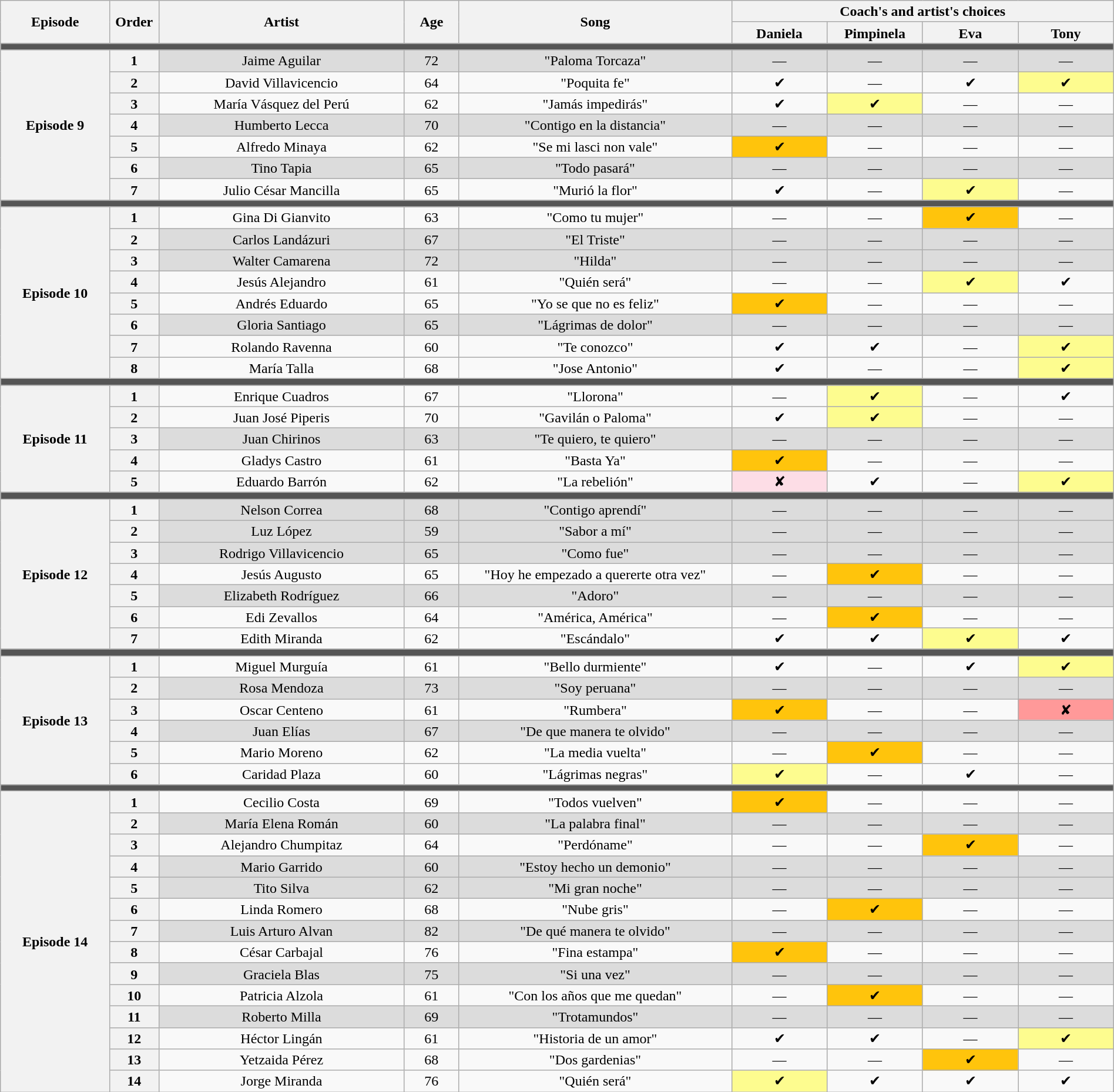<table class="wikitable" style="text-align:center; line-height:17px; width:100%">
<tr>
<th rowspan="2" scope="col" style="width:08%">Episode</th>
<th rowspan="2" scope="col" style="width:02%">Order</th>
<th rowspan="2" scope="col" style="width:18%">Artist</th>
<th rowspan="2" scope="col" style="width:04%">Age</th>
<th rowspan="2" scope="col" style="width:20%">Song</th>
<th colspan="4" scope="col" style="width:20%">Coach's and artist's choices</th>
</tr>
<tr>
<th style="width:07%">Daniela</th>
<th style="width:07%">Pimpinela</th>
<th style="width:07%">Eva</th>
<th style="width:07%">Tony</th>
</tr>
<tr>
<td colspan="9" style="background:#555"></td>
</tr>
<tr style="background:#dcdcdc">
<th rowspan="7">Episode 9<br></th>
<th>1</th>
<td>Jaime Aguilar</td>
<td>72</td>
<td>"Paloma Torcaza"</td>
<td>—</td>
<td>—</td>
<td>—</td>
<td>—</td>
</tr>
<tr>
<th>2</th>
<td>David Villavicencio</td>
<td>64</td>
<td>"Poquita fe"</td>
<td>✔</td>
<td>—</td>
<td>✔</td>
<td style="background:#fdfc8f">✔</td>
</tr>
<tr>
<th>3</th>
<td>María Vásquez del Perú</td>
<td>62</td>
<td>"Jamás impedirás"</td>
<td>✔</td>
<td style="background:#fdfc8f">✔</td>
<td>—</td>
<td>—</td>
</tr>
<tr style="background:#dcdcdc">
<th>4</th>
<td>Humberto Lecca</td>
<td>70</td>
<td>"Contigo en la distancia"</td>
<td>—</td>
<td>—</td>
<td>—</td>
<td>—</td>
</tr>
<tr>
<th>5</th>
<td>Alfredo Minaya</td>
<td>62</td>
<td>"Se mi lasci non vale"</td>
<td style="background:#FFC40C">✔</td>
<td>—</td>
<td>—</td>
<td>—</td>
</tr>
<tr style="background:#dcdcdc">
<th>6</th>
<td>Tino Tapia</td>
<td>65</td>
<td>"Todo pasará"</td>
<td>—</td>
<td>—</td>
<td>—</td>
<td>—</td>
</tr>
<tr>
<th>7</th>
<td>Julio César Mancilla</td>
<td>65</td>
<td>"Murió la flor"</td>
<td>✔</td>
<td>—</td>
<td style="background:#fdfc8f">✔</td>
<td>—</td>
</tr>
<tr>
<td colspan="9" style="background:#555"></td>
</tr>
<tr>
<th rowspan="8">Episode 10<br></th>
<th>1</th>
<td>Gina Di Gianvito</td>
<td>63</td>
<td>"Como tu mujer"</td>
<td>—</td>
<td>—</td>
<td style="background:#FFC40C">✔</td>
<td>—</td>
</tr>
<tr style="background:#dcdcdc">
<th>2</th>
<td>Carlos Landázuri</td>
<td>67</td>
<td>"El Triste"</td>
<td>—</td>
<td>—</td>
<td>—</td>
<td>—</td>
</tr>
<tr style="background:#dcdcdc">
<th>3</th>
<td>Walter Camarena</td>
<td>72</td>
<td>"Hilda"</td>
<td>—</td>
<td>—</td>
<td>—</td>
<td>—</td>
</tr>
<tr>
<th>4</th>
<td>Jesús Alejandro</td>
<td>61</td>
<td>"Quién será"</td>
<td>—</td>
<td>—</td>
<td style="background:#fdfc8f">✔</td>
<td>✔</td>
</tr>
<tr>
<th>5</th>
<td>Andrés Eduardo</td>
<td>65</td>
<td>"Yo se que no es feliz"</td>
<td style="background:#FFC40C">✔</td>
<td>—</td>
<td>—</td>
<td>—</td>
</tr>
<tr style="background:#dcdcdc">
<th>6</th>
<td>Gloria Santiago</td>
<td>65</td>
<td>"Lágrimas de dolor"</td>
<td>—</td>
<td>—</td>
<td>—</td>
<td>—</td>
</tr>
<tr>
<th>7</th>
<td>Rolando Ravenna</td>
<td>60</td>
<td>"Te conozco"</td>
<td>✔</td>
<td>✔</td>
<td>—</td>
<td style="background:#fdfc8f">✔</td>
</tr>
<tr>
<th>8</th>
<td>María Talla</td>
<td>68</td>
<td>"Jose Antonio"</td>
<td>✔</td>
<td>—</td>
<td>—</td>
<td style="background:#fdfc8f">✔</td>
</tr>
<tr>
<td colspan="9" style="background:#555"></td>
</tr>
<tr>
<th rowspan="5">Episode 11<br></th>
<th>1</th>
<td>Enrique Cuadros</td>
<td>67</td>
<td>"Llorona"</td>
<td>—</td>
<td style="background:#fdfc8f">✔</td>
<td>—</td>
<td>✔</td>
</tr>
<tr>
<th>2</th>
<td>Juan José Piperis</td>
<td>70</td>
<td>"Gavilán o Paloma"</td>
<td>✔</td>
<td style="background:#fdfc8f">✔</td>
<td>—</td>
<td>—</td>
</tr>
<tr style="background:#dcdcdc">
<th>3</th>
<td>Juan Chirinos</td>
<td>63</td>
<td>"Te quiero, te quiero"</td>
<td>—</td>
<td>—</td>
<td>—</td>
<td>—</td>
</tr>
<tr>
<th>4</th>
<td>Gladys Castro</td>
<td>61</td>
<td>"Basta Ya"</td>
<td style="background:#FFC40C">✔</td>
<td>—</td>
<td>—</td>
<td>—</td>
</tr>
<tr>
<th>5</th>
<td>Eduardo Barrón</td>
<td>62</td>
<td>"La rebelión"</td>
<td style="background:#fddde6">✘</td>
<td>✔</td>
<td>—</td>
<td style="background:#fdfc8f">✔</td>
</tr>
<tr>
<th colspan="9" style="background:#555"></th>
</tr>
<tr style="background:#dcdcdc">
<th rowspan="7">Episode 12<br></th>
<th>1</th>
<td>Nelson Correa</td>
<td>68</td>
<td>"Contigo aprendí"</td>
<td>—</td>
<td>—</td>
<td>—</td>
<td>—</td>
</tr>
<tr style="background:#dcdcdc">
<th>2</th>
<td>Luz López</td>
<td>59</td>
<td>"Sabor a mí"</td>
<td>—</td>
<td>—</td>
<td>—</td>
<td>—</td>
</tr>
<tr style="background:#dcdcdc">
<th>3</th>
<td>Rodrigo Villavicencio</td>
<td>65</td>
<td>"Como fue"</td>
<td>—</td>
<td>—</td>
<td>—</td>
<td>—</td>
</tr>
<tr>
<th>4</th>
<td>Jesús Augusto</td>
<td>65</td>
<td>"Hoy he empezado a quererte otra vez"</td>
<td>—</td>
<td style="background:#FFC40C">✔</td>
<td>—</td>
<td>—</td>
</tr>
<tr style="background:#dcdcdc">
<th>5</th>
<td>Elizabeth Rodríguez</td>
<td>66</td>
<td>"Adoro"</td>
<td>—</td>
<td>—</td>
<td>—</td>
<td>—</td>
</tr>
<tr>
<th>6</th>
<td>Edi Zevallos</td>
<td>64</td>
<td>"América, América"</td>
<td>—</td>
<td style="background:#FFC40C">✔</td>
<td>—</td>
<td>—</td>
</tr>
<tr>
<th>7</th>
<td>Edith Miranda</td>
<td>62</td>
<td>"Escándalo"</td>
<td>✔</td>
<td>✔</td>
<td style="background:#fdfc8f">✔</td>
<td>✔</td>
</tr>
<tr>
<th colspan="9" style="background:#555"></th>
</tr>
<tr>
<th rowspan="6">Episode 13<br></th>
<th>1</th>
<td>Miguel Murguía</td>
<td>61</td>
<td>"Bello durmiente"</td>
<td>✔</td>
<td>—</td>
<td>✔</td>
<td style="background:#fdfc8f">✔</td>
</tr>
<tr style="background:#dcdcdc">
<th>2</th>
<td>Rosa Mendoza</td>
<td>73</td>
<td>"Soy peruana"</td>
<td>—</td>
<td>—</td>
<td>—</td>
<td>—</td>
</tr>
<tr>
<th>3</th>
<td>Oscar Centeno</td>
<td>61</td>
<td>"Rumbera"</td>
<td style="background:#FFC40C">✔</td>
<td>—</td>
<td>—</td>
<td style="background:#ff9999">✘</td>
</tr>
<tr style="background:#dcdcdc">
<th>4</th>
<td>Juan Elías</td>
<td>67</td>
<td>"De que manera te olvido"</td>
<td>—</td>
<td>—</td>
<td>—</td>
<td>—</td>
</tr>
<tr>
<th>5</th>
<td>Mario Moreno</td>
<td>62</td>
<td>"La media vuelta"</td>
<td>—</td>
<td style="background:#FFC40C">✔</td>
<td>—</td>
<td>—</td>
</tr>
<tr>
<th>6</th>
<td>Caridad Plaza</td>
<td>60</td>
<td>"Lágrimas negras"</td>
<td style="background:#fdfc8f">✔</td>
<td>—</td>
<td>✔</td>
<td>—</td>
</tr>
<tr>
<th colspan="9" style="background:#555"></th>
</tr>
<tr>
<th rowspan="14">Episode 14<br></th>
<th>1</th>
<td>Cecilio Costa</td>
<td>69</td>
<td>"Todos vuelven"</td>
<td style="background:#FFC40C">✔</td>
<td>—</td>
<td>—</td>
<td>—</td>
</tr>
<tr style="background:#dcdcdc">
<th>2</th>
<td>María Elena Román</td>
<td>60</td>
<td>"La palabra final"</td>
<td>—</td>
<td>—</td>
<td>—</td>
<td>—</td>
</tr>
<tr>
<th>3</th>
<td>Alejandro Chumpitaz</td>
<td>64</td>
<td>"Perdóname"</td>
<td>—</td>
<td>—</td>
<td style="background:#FFC40C">✔</td>
<td>—</td>
</tr>
<tr style="background:#dcdcdc">
<th>4</th>
<td>Mario Garrido</td>
<td>60</td>
<td>"Estoy hecho un demonio"</td>
<td>—</td>
<td>—</td>
<td>—</td>
<td>—</td>
</tr>
<tr style="background:#dcdcdc">
<th>5</th>
<td>Tito Silva</td>
<td>62</td>
<td>"Mi gran noche"</td>
<td>—</td>
<td>—</td>
<td>—</td>
<td>—</td>
</tr>
<tr>
<th>6</th>
<td>Linda Romero</td>
<td>68</td>
<td>"Nube gris"</td>
<td>—</td>
<td style="background:#FFC40C">✔</td>
<td>—</td>
<td>—</td>
</tr>
<tr style="background:#dcdcdc">
<th>7</th>
<td>Luis Arturo Alvan</td>
<td>82</td>
<td>"De qué manera te olvido"</td>
<td>—</td>
<td>—</td>
<td>—</td>
<td>—</td>
</tr>
<tr>
<th>8</th>
<td>César Carbajal</td>
<td>76</td>
<td>"Fina estampa"</td>
<td style="background:#FFC40C">✔</td>
<td>—</td>
<td>—</td>
<td>—</td>
</tr>
<tr style="background:#dcdcdc">
<th>9</th>
<td>Graciela Blas</td>
<td>75</td>
<td>"Si una vez"</td>
<td>—</td>
<td>—</td>
<td>—</td>
<td>—</td>
</tr>
<tr>
<th>10</th>
<td>Patricia Alzola</td>
<td>61</td>
<td>"Con los años que me quedan"</td>
<td>—</td>
<td style="background:#FFC40C">✔</td>
<td>—</td>
<td>—</td>
</tr>
<tr style="background:#dcdcdc">
<th>11</th>
<td>Roberto Milla</td>
<td>69</td>
<td>"Trotamundos"</td>
<td>—</td>
<td>—</td>
<td>—</td>
<td>—</td>
</tr>
<tr>
<th>12</th>
<td>Héctor Lingán</td>
<td>61</td>
<td>"Historia de un amor"</td>
<td>✔</td>
<td>✔</td>
<td>—</td>
<td style="background:#fdfc8f">✔</td>
</tr>
<tr>
<th>13</th>
<td>Yetzaida Pérez</td>
<td>68</td>
<td>"Dos gardenias"</td>
<td>—</td>
<td>—</td>
<td style="background:#FFC40C">✔</td>
<td>—</td>
</tr>
<tr>
<th>14</th>
<td>Jorge Miranda</td>
<td>76</td>
<td>"Quién será"</td>
<td style="background:#fdfc8f">✔</td>
<td>✔</td>
<td>✔</td>
<td>✔</td>
</tr>
</table>
